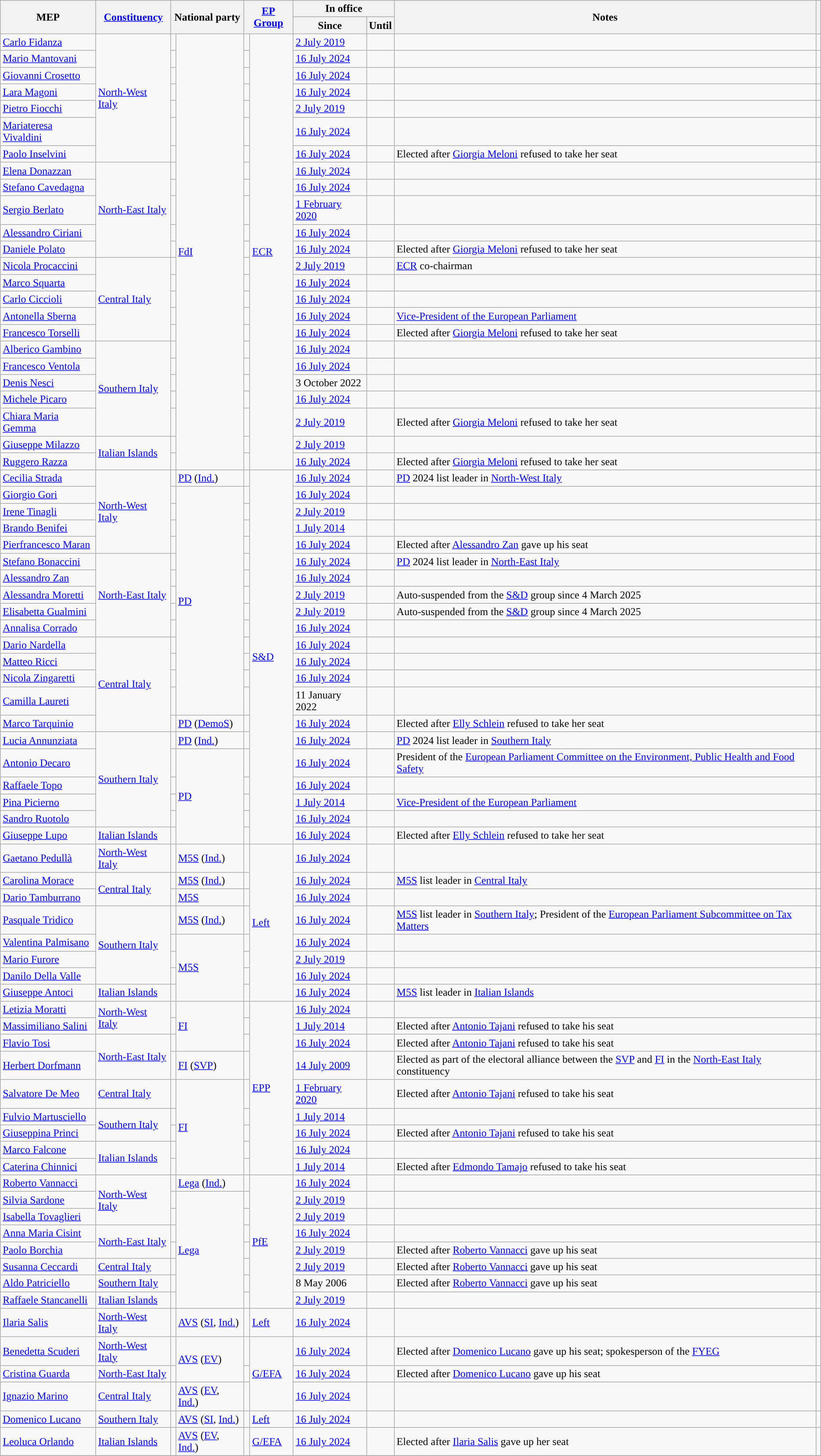<table class="wikitable sortable" style="text-align:left">
<tr>
<th rowspan="2">MEP</th>
<th rowspan="2"><a href='#'>Constituency</a></th>
<th colspan="2" rowspan="2">National party</th>
<th colspan="2" rowspan="2"><a href='#'>EP Group</a></th>
<th colspan="2">In office</th>
<th rowspan="2">Notes</th>
<th rowspan="2" class="unsortable"></th>
</tr>
<tr>
<th>Since</th>
<th>Until</th>
</tr>
<tr>
<td><a href='#'>Carlo Fidanza</a></td>
<td rowspan="7"><a href='#'>North-West Italy</a></td>
<td style="background: "></td>
<td rowspan="24"><a href='#'>FdI</a></td>
<td style="background: "></td>
<td rowspan="24"><a href='#'>ECR</a></td>
<td><a href='#'>2 July 2019</a></td>
<td></td>
<td></td>
<td></td>
</tr>
<tr>
<td><a href='#'>Mario Mantovani</a></td>
<td style="background: "></td>
<td style="background: "></td>
<td><a href='#'>16 July 2024</a></td>
<td></td>
<td></td>
<td></td>
</tr>
<tr>
<td><a href='#'>Giovanni Crosetto</a></td>
<td style="background: "></td>
<td style="background: "></td>
<td><a href='#'>16 July 2024</a></td>
<td></td>
<td></td>
<td></td>
</tr>
<tr>
<td><a href='#'>Lara Magoni</a></td>
<td style="background: "></td>
<td style="background: "></td>
<td><a href='#'>16 July 2024</a></td>
<td></td>
<td></td>
<td></td>
</tr>
<tr>
<td><a href='#'>Pietro Fiocchi</a></td>
<td style="background: "></td>
<td style="background: "></td>
<td><a href='#'>2 July 2019</a></td>
<td></td>
<td></td>
<td></td>
</tr>
<tr>
<td><a href='#'>Mariateresa Vivaldini</a></td>
<td style="background: "></td>
<td style="background: "></td>
<td><a href='#'>16 July 2024</a></td>
<td></td>
<td></td>
<td></td>
</tr>
<tr>
<td><a href='#'>Paolo Inselvini</a></td>
<td style="background: "></td>
<td style="background: "></td>
<td><a href='#'>16 July 2024</a></td>
<td></td>
<td>Elected after <a href='#'>Giorgia Meloni</a> refused to take her seat</td>
<td></td>
</tr>
<tr>
<td><a href='#'>Elena Donazzan</a></td>
<td rowspan="5"><a href='#'>North-East Italy</a></td>
<td style="background: "></td>
<td style="background: "></td>
<td><a href='#'>16 July 2024</a></td>
<td></td>
<td></td>
<td></td>
</tr>
<tr>
<td><a href='#'>Stefano Cavedagna</a></td>
<td style="background: "></td>
<td style="background: "></td>
<td><a href='#'>16 July 2024</a></td>
<td></td>
<td></td>
<td></td>
</tr>
<tr>
<td><a href='#'>Sergio Berlato</a></td>
<td style="background: "></td>
<td style="background: "></td>
<td><a href='#'>1 February 2020</a></td>
<td></td>
<td></td>
<td></td>
</tr>
<tr>
<td><a href='#'>Alessandro Ciriani</a></td>
<td style="background: "></td>
<td style="background: "></td>
<td><a href='#'>16 July 2024</a></td>
<td></td>
<td></td>
<td></td>
</tr>
<tr>
<td><a href='#'>Daniele Polato</a></td>
<td style="background: "></td>
<td style="background: "></td>
<td><a href='#'>16 July 2024</a></td>
<td></td>
<td>Elected after <a href='#'>Giorgia Meloni</a> refused to take her seat</td>
<td></td>
</tr>
<tr>
<td><a href='#'>Nicola Procaccini</a></td>
<td rowspan="5"><a href='#'>Central Italy</a></td>
<td style="background: "></td>
<td style="background: "></td>
<td><a href='#'>2 July 2019</a></td>
<td></td>
<td><a href='#'>ECR</a> co-chairman</td>
<td></td>
</tr>
<tr>
<td><a href='#'>Marco Squarta</a></td>
<td style="background: "></td>
<td style="background: "></td>
<td><a href='#'>16 July 2024</a></td>
<td></td>
<td></td>
<td></td>
</tr>
<tr>
<td><a href='#'>Carlo Ciccioli</a></td>
<td style="background: "></td>
<td style="background: "></td>
<td><a href='#'>16 July 2024</a></td>
<td></td>
<td></td>
<td></td>
</tr>
<tr>
<td><a href='#'>Antonella Sberna</a></td>
<td style="background: "></td>
<td style="background: "></td>
<td><a href='#'>16 July 2024</a></td>
<td></td>
<td><a href='#'>Vice-President of the European Parliament</a></td>
<td></td>
</tr>
<tr>
<td><a href='#'>Francesco Torselli</a></td>
<td style="background: "></td>
<td style="background: "></td>
<td><a href='#'>16 July 2024</a></td>
<td></td>
<td>Elected after <a href='#'>Giorgia Meloni</a> refused to take her seat</td>
<td></td>
</tr>
<tr>
<td><a href='#'>Alberico Gambino</a></td>
<td rowspan="5"><a href='#'>Southern Italy</a></td>
<td style="background: "></td>
<td style="background: "></td>
<td><a href='#'>16 July 2024</a></td>
<td></td>
<td></td>
<td></td>
</tr>
<tr>
<td><a href='#'>Francesco Ventola</a></td>
<td style="background: "></td>
<td style="background: "></td>
<td><a href='#'>16 July 2024</a></td>
<td></td>
<td></td>
<td></td>
</tr>
<tr>
<td><a href='#'>Denis Nesci</a></td>
<td style="background: "></td>
<td style="background: "></td>
<td>3 October 2022</td>
<td></td>
<td></td>
<td></td>
</tr>
<tr>
<td><a href='#'>Michele Picaro</a></td>
<td style="background: "></td>
<td style="background: "></td>
<td><a href='#'>16 July 2024</a></td>
<td></td>
<td></td>
<td></td>
</tr>
<tr>
<td><a href='#'>Chiara Maria Gemma</a></td>
<td style="background: "></td>
<td style="background: "></td>
<td><a href='#'>2 July 2019</a></td>
<td></td>
<td>Elected after <a href='#'>Giorgia Meloni</a> refused to take her seat</td>
<td></td>
</tr>
<tr>
<td><a href='#'>Giuseppe Milazzo</a></td>
<td rowspan="2"><a href='#'>Italian Islands</a></td>
<td style="background: "></td>
<td style="background: "></td>
<td><a href='#'>2 July 2019</a></td>
<td></td>
<td></td>
<td></td>
</tr>
<tr>
<td><a href='#'>Ruggero Razza</a></td>
<td style="background: "></td>
<td style="background: "></td>
<td><a href='#'>16 July 2024</a></td>
<td></td>
<td>Elected after <a href='#'>Giorgia Meloni</a> refused to take her seat</td>
<td></td>
</tr>
<tr>
<td><a href='#'>Cecilia Strada</a></td>
<td rowspan="5"><a href='#'>North-West Italy</a></td>
<td style="background: "></td>
<td><a href='#'>PD</a> (<a href='#'>Ind.</a>)</td>
<td style="background: "></td>
<td rowspan="21"><a href='#'>S&D</a></td>
<td><a href='#'>16 July 2024</a></td>
<td></td>
<td><a href='#'>PD</a> 2024 list leader in <a href='#'>North-West Italy</a></td>
<td></td>
</tr>
<tr>
<td><a href='#'>Giorgio Gori</a></td>
<td style="background: "></td>
<td rowspan="13"><a href='#'>PD</a></td>
<td style="background: "></td>
<td><a href='#'>16 July 2024</a></td>
<td></td>
<td></td>
<td></td>
</tr>
<tr>
<td><a href='#'>Irene Tinagli</a></td>
<td style="background: "></td>
<td style="background: "></td>
<td><a href='#'>2 July 2019</a></td>
<td></td>
<td></td>
<td></td>
</tr>
<tr>
<td><a href='#'>Brando Benifei</a></td>
<td style="background: "></td>
<td style="background: "></td>
<td><a href='#'>1 July 2014</a></td>
<td></td>
<td></td>
<td></td>
</tr>
<tr>
<td><a href='#'>Pierfrancesco Maran</a></td>
<td style="background: "></td>
<td style="background: "></td>
<td><a href='#'>16 July 2024</a></td>
<td></td>
<td>Elected after <a href='#'>Alessandro Zan</a> gave up his seat</td>
<td></td>
</tr>
<tr>
<td><a href='#'>Stefano Bonaccini</a></td>
<td rowspan="5"><a href='#'>North-East Italy</a></td>
<td style="background: "></td>
<td style="background: "></td>
<td><a href='#'>16 July 2024</a></td>
<td></td>
<td><a href='#'>PD</a> 2024 list leader in <a href='#'>North-East Italy</a></td>
<td></td>
</tr>
<tr>
<td><a href='#'>Alessandro Zan</a></td>
<td style="background: "></td>
<td style="background: "></td>
<td><a href='#'>16 July 2024</a></td>
<td></td>
<td></td>
<td></td>
</tr>
<tr>
<td><a href='#'>Alessandra Moretti</a></td>
<td style="background: "></td>
<td style="background: "></td>
<td><a href='#'>2 July 2019</a></td>
<td></td>
<td>Auto-suspended from the <a href='#'>S&D</a> group since 4 March 2025</td>
<td></td>
</tr>
<tr>
<td><a href='#'>Elisabetta Gualmini</a></td>
<td style="background: "></td>
<td style="background: "></td>
<td><a href='#'>2 July 2019</a></td>
<td></td>
<td>Auto-suspended from the <a href='#'>S&D</a> group since 4 March 2025</td>
<td></td>
</tr>
<tr>
<td><a href='#'>Annalisa Corrado</a></td>
<td style="background: "></td>
<td style="background: "></td>
<td><a href='#'>16 July 2024</a></td>
<td></td>
<td></td>
<td></td>
</tr>
<tr>
<td><a href='#'>Dario Nardella</a></td>
<td rowspan="5"><a href='#'>Central Italy</a></td>
<td style="background: "></td>
<td style="background: "></td>
<td><a href='#'>16 July 2024</a></td>
<td></td>
<td></td>
<td></td>
</tr>
<tr>
<td><a href='#'>Matteo Ricci</a></td>
<td style="background: "></td>
<td style="background: "></td>
<td><a href='#'>16 July 2024</a></td>
<td></td>
<td></td>
<td></td>
</tr>
<tr>
<td><a href='#'>Nicola Zingaretti</a></td>
<td style="background: "></td>
<td style="background: "></td>
<td><a href='#'>16 July 2024</a></td>
<td></td>
<td></td>
<td></td>
</tr>
<tr>
<td><a href='#'>Camilla Laureti</a></td>
<td style="background: "></td>
<td style="background: "></td>
<td>11 January 2022</td>
<td></td>
<td></td>
<td></td>
</tr>
<tr>
<td><a href='#'>Marco Tarquinio</a></td>
<td style="background: "></td>
<td><a href='#'>PD</a> (<a href='#'>DemoS</a>)</td>
<td style="background: "></td>
<td><a href='#'>16 July 2024</a></td>
<td></td>
<td>Elected after <a href='#'>Elly Schlein</a> refused to take her seat</td>
<td></td>
</tr>
<tr>
<td><a href='#'>Lucia Annunziata</a></td>
<td rowspan="5"><a href='#'>Southern Italy</a></td>
<td style="background: "></td>
<td><a href='#'>PD</a> (<a href='#'>Ind.</a>)</td>
<td style="background: "></td>
<td><a href='#'>16 July 2024</a></td>
<td></td>
<td><a href='#'>PD</a> 2024 list leader in <a href='#'>Southern Italy</a></td>
<td></td>
</tr>
<tr>
<td><a href='#'>Antonio Decaro</a></td>
<td style="background: "></td>
<td rowspan="5"><a href='#'>PD</a></td>
<td style="background: "></td>
<td><a href='#'>16 July 2024</a></td>
<td></td>
<td>President of the <a href='#'>European Parliament Committee on the Environment, Public Health and Food Safety</a></td>
<td></td>
</tr>
<tr>
<td><a href='#'>Raffaele Topo</a></td>
<td style="background: "></td>
<td style="background: "></td>
<td><a href='#'>16 July 2024</a></td>
<td></td>
<td></td>
<td></td>
</tr>
<tr>
<td><a href='#'>Pina Picierno</a></td>
<td style="background: "></td>
<td style="background: "></td>
<td><a href='#'>1 July 2014</a></td>
<td></td>
<td><a href='#'>Vice-President of the European Parliament</a></td>
<td></td>
</tr>
<tr>
<td><a href='#'>Sandro Ruotolo</a></td>
<td style="background: "></td>
<td style="background: "></td>
<td><a href='#'>16 July 2024</a></td>
<td></td>
<td></td>
<td></td>
</tr>
<tr>
<td><a href='#'>Giuseppe Lupo</a></td>
<td><a href='#'>Italian Islands</a></td>
<td style="background: "></td>
<td style="background: "></td>
<td><a href='#'>16 July 2024</a></td>
<td></td>
<td>Elected after <a href='#'>Elly Schlein</a> refused to take her seat</td>
<td></td>
</tr>
<tr>
<td><a href='#'>Gaetano Pedullà</a></td>
<td><a href='#'>North-West Italy</a></td>
<td style="background: "></td>
<td><a href='#'>M5S</a> (<a href='#'>Ind.</a>)</td>
<td style="background: "></td>
<td rowspan="8"><a href='#'>Left</a></td>
<td><a href='#'>16 July 2024</a></td>
<td></td>
<td></td>
<td></td>
</tr>
<tr>
<td><a href='#'>Carolina Morace</a></td>
<td rowspan="2"><a href='#'>Central Italy</a></td>
<td style="background: "></td>
<td><a href='#'>M5S</a> (<a href='#'>Ind.</a>)</td>
<td style="background: "></td>
<td><a href='#'>16 July 2024</a></td>
<td></td>
<td><a href='#'>M5S</a> list leader in <a href='#'>Central Italy</a></td>
<td></td>
</tr>
<tr>
<td><a href='#'>Dario Tamburrano</a></td>
<td style="background: "></td>
<td><a href='#'>M5S</a></td>
<td style="background: "></td>
<td><a href='#'>16 July 2024</a></td>
<td></td>
<td></td>
<td></td>
</tr>
<tr>
<td><a href='#'>Pasquale Tridico</a></td>
<td rowspan="4"><a href='#'>Southern Italy</a></td>
<td style="background: "></td>
<td><a href='#'>M5S</a> (<a href='#'>Ind.</a>)</td>
<td style="background: "></td>
<td><a href='#'>16 July 2024</a></td>
<td></td>
<td><a href='#'>M5S</a> list leader in <a href='#'>Southern Italy</a>; President of the <a href='#'>European Parliament Subcommittee on Tax Matters</a></td>
<td></td>
</tr>
<tr>
<td><a href='#'>Valentina Palmisano</a></td>
<td style="background: "></td>
<td rowspan="4"><a href='#'>M5S</a></td>
<td style="background: "></td>
<td><a href='#'>16 July 2024</a></td>
<td></td>
<td></td>
<td></td>
</tr>
<tr>
<td><a href='#'>Mario Furore</a></td>
<td style="background: "></td>
<td style="background: "></td>
<td><a href='#'>2 July 2019</a></td>
<td></td>
<td></td>
<td></td>
</tr>
<tr>
<td><a href='#'>Danilo Della Valle</a></td>
<td style="background: "></td>
<td style="background: "></td>
<td><a href='#'>16 July 2024</a></td>
<td></td>
<td></td>
<td></td>
</tr>
<tr>
<td><a href='#'>Giuseppe Antoci</a></td>
<td><a href='#'>Italian Islands</a></td>
<td style="background: "></td>
<td style="background: "></td>
<td><a href='#'>16 July 2024</a></td>
<td></td>
<td><a href='#'>M5S</a> list leader in <a href='#'>Italian Islands</a></td>
<td></td>
</tr>
<tr>
<td><a href='#'>Letizia Moratti</a></td>
<td rowspan="2"><a href='#'>North-West Italy</a></td>
<td style="background: "></td>
<td rowspan="3"><a href='#'>FI</a></td>
<td style="background: "></td>
<td rowspan="9"><a href='#'>EPP</a></td>
<td><a href='#'>16 July 2024</a></td>
<td></td>
<td></td>
<td></td>
</tr>
<tr>
<td><a href='#'>Massimiliano Salini</a></td>
<td style="background: "></td>
<td style="background: "></td>
<td><a href='#'>1 July 2014</a></td>
<td></td>
<td>Elected after <a href='#'>Antonio Tajani</a> refused to take his seat</td>
<td></td>
</tr>
<tr>
<td><a href='#'>Flavio Tosi</a></td>
<td rowspan="2"><a href='#'>North-East Italy</a></td>
<td style="background: "></td>
<td style="background: "></td>
<td><a href='#'>16 July 2024</a></td>
<td></td>
<td>Elected after <a href='#'>Antonio Tajani</a> refused to take his seat</td>
<td></td>
</tr>
<tr>
<td><a href='#'>Herbert Dorfmann</a></td>
<td style="background: "></td>
<td><a href='#'>FI</a> (<a href='#'>SVP</a>)</td>
<td style="background: "></td>
<td><a href='#'>14 July 2009</a></td>
<td></td>
<td>Elected as part of the electoral alliance between the <a href='#'>SVP</a> and <a href='#'>FI</a> in the <a href='#'>North-East Italy</a> constituency</td>
<td></td>
</tr>
<tr>
<td><a href='#'>Salvatore De Meo</a></td>
<td><a href='#'>Central Italy</a></td>
<td style="background: "></td>
<td rowspan="5"><a href='#'>FI</a></td>
<td style="background: "></td>
<td><a href='#'>1 February 2020</a></td>
<td></td>
<td>Elected after <a href='#'>Antonio Tajani</a> refused to take his seat</td>
<td></td>
</tr>
<tr>
<td><a href='#'>Fulvio Martusciello</a></td>
<td rowspan="2"><a href='#'>Southern Italy</a></td>
<td style="background: "></td>
<td style="background: "></td>
<td><a href='#'>1 July 2014</a></td>
<td></td>
<td></td>
<td></td>
</tr>
<tr>
<td><a href='#'>Giuseppina Princi</a></td>
<td style="background: "></td>
<td style="background: "></td>
<td><a href='#'>16 July 2024</a></td>
<td></td>
<td>Elected after <a href='#'>Antonio Tajani</a> refused to take his seat</td>
<td></td>
</tr>
<tr>
<td><a href='#'>Marco Falcone</a></td>
<td rowspan="2"><a href='#'>Italian Islands</a></td>
<td style="background: "></td>
<td style="background: "></td>
<td><a href='#'>16 July 2024</a></td>
<td></td>
<td></td>
<td></td>
</tr>
<tr>
<td><a href='#'>Caterina Chinnici</a></td>
<td style="background: "></td>
<td style="background: "></td>
<td><a href='#'>1 July 2014</a></td>
<td></td>
<td>Elected after <a href='#'>Edmondo Tamajo</a> refused to take his seat</td>
<td></td>
</tr>
<tr>
<td><a href='#'>Roberto Vannacci</a></td>
<td rowspan="3"><a href='#'>North-West Italy</a></td>
<td style="background: "></td>
<td><a href='#'>Lega</a> (<a href='#'>Ind.</a>)</td>
<td style="background: "></td>
<td rowspan="8"><a href='#'>PfE</a></td>
<td><a href='#'>16 July 2024</a></td>
<td></td>
<td></td>
<td></td>
</tr>
<tr>
<td><a href='#'>Silvia Sardone</a></td>
<td style="background: "></td>
<td rowspan="7"><a href='#'>Lega</a></td>
<td style="background: "></td>
<td><a href='#'>2 July 2019</a></td>
<td></td>
<td></td>
<td></td>
</tr>
<tr>
<td><a href='#'>Isabella Tovaglieri</a></td>
<td style="background: "></td>
<td style="background: "></td>
<td><a href='#'>2 July 2019</a></td>
<td></td>
<td></td>
<td></td>
</tr>
<tr>
<td><a href='#'>Anna Maria Cisint</a></td>
<td rowspan="2"><a href='#'>North-East Italy</a></td>
<td style="background: "></td>
<td style="background: "></td>
<td><a href='#'>16 July 2024</a></td>
<td></td>
<td></td>
<td></td>
</tr>
<tr>
<td><a href='#'>Paolo Borchia</a></td>
<td style="background: "></td>
<td style="background: "></td>
<td><a href='#'>2 July 2019</a></td>
<td></td>
<td>Elected after <a href='#'>Roberto Vannacci</a> gave up his seat</td>
<td></td>
</tr>
<tr>
<td><a href='#'>Susanna Ceccardi</a></td>
<td><a href='#'>Central Italy</a></td>
<td style="background: "></td>
<td style="background: "></td>
<td><a href='#'>2 July 2019</a></td>
<td></td>
<td>Elected after <a href='#'>Roberto Vannacci</a> gave up his seat</td>
<td></td>
</tr>
<tr>
<td><a href='#'>Aldo Patriciello</a></td>
<td><a href='#'>Southern Italy</a></td>
<td style="background: "></td>
<td style="background: "></td>
<td>8 May 2006</td>
<td></td>
<td>Elected after <a href='#'>Roberto Vannacci</a> gave up his seat</td>
<td></td>
</tr>
<tr>
<td><a href='#'>Raffaele Stancanelli</a></td>
<td><a href='#'>Italian Islands</a></td>
<td style="background: "></td>
<td style="background: "></td>
<td><a href='#'>2 July 2019</a></td>
<td></td>
<td></td>
<td></td>
</tr>
<tr>
<td><a href='#'>Ilaria Salis</a></td>
<td><a href='#'>North-West Italy</a></td>
<td style="background: "></td>
<td><a href='#'>AVS</a> (<a href='#'>SI</a>, <a href='#'>Ind.</a>)</td>
<td style="background: "></td>
<td><a href='#'>Left</a></td>
<td><a href='#'>16 July 2024</a></td>
<td></td>
<td></td>
<td></td>
</tr>
<tr>
<td><a href='#'>Benedetta Scuderi</a></td>
<td><a href='#'>North-West Italy</a></td>
<td style="background: "></td>
<td rowspan="2"><a href='#'>AVS</a> (<a href='#'>EV</a>)</td>
<td style="background: "></td>
<td rowspan="3"><a href='#'>G/EFA</a></td>
<td><a href='#'>16 July 2024</a></td>
<td></td>
<td>Elected after <a href='#'>Domenico Lucano</a> gave up his seat; spokesperson of the <a href='#'>FYEG</a></td>
<td></td>
</tr>
<tr>
<td><a href='#'>Cristina Guarda</a></td>
<td><a href='#'>North-East Italy</a></td>
<td style="background: "></td>
<td style="background: "></td>
<td><a href='#'>16 July 2024</a></td>
<td></td>
<td>Elected after <a href='#'>Domenico Lucano</a> gave up his seat</td>
<td></td>
</tr>
<tr>
<td><a href='#'>Ignazio Marino</a></td>
<td><a href='#'>Central Italy</a></td>
<td style="background: "></td>
<td><a href='#'>AVS</a> (<a href='#'>EV</a>, <a href='#'>Ind.</a>)</td>
<td style="background: "></td>
<td><a href='#'>16 July 2024</a></td>
<td></td>
<td></td>
<td></td>
</tr>
<tr>
<td><a href='#'>Domenico Lucano</a></td>
<td><a href='#'>Southern Italy</a></td>
<td style="background: "></td>
<td><a href='#'>AVS</a> (<a href='#'>SI</a>, <a href='#'>Ind.</a>)</td>
<td style="background: "></td>
<td><a href='#'>Left</a></td>
<td><a href='#'>16 July 2024</a></td>
<td></td>
<td></td>
<td></td>
</tr>
<tr>
<td><a href='#'>Leoluca Orlando</a></td>
<td><a href='#'>Italian Islands</a></td>
<td style="background: "></td>
<td><a href='#'>AVS</a> (<a href='#'>EV</a>, <a href='#'>Ind.</a>)</td>
<td style="background: "></td>
<td><a href='#'>G/EFA</a></td>
<td><a href='#'>16 July 2024</a></td>
<td></td>
<td>Elected after <a href='#'>Ilaria Salis</a> gave up her seat</td>
<td></td>
</tr>
<tr>
</tr>
</table>
